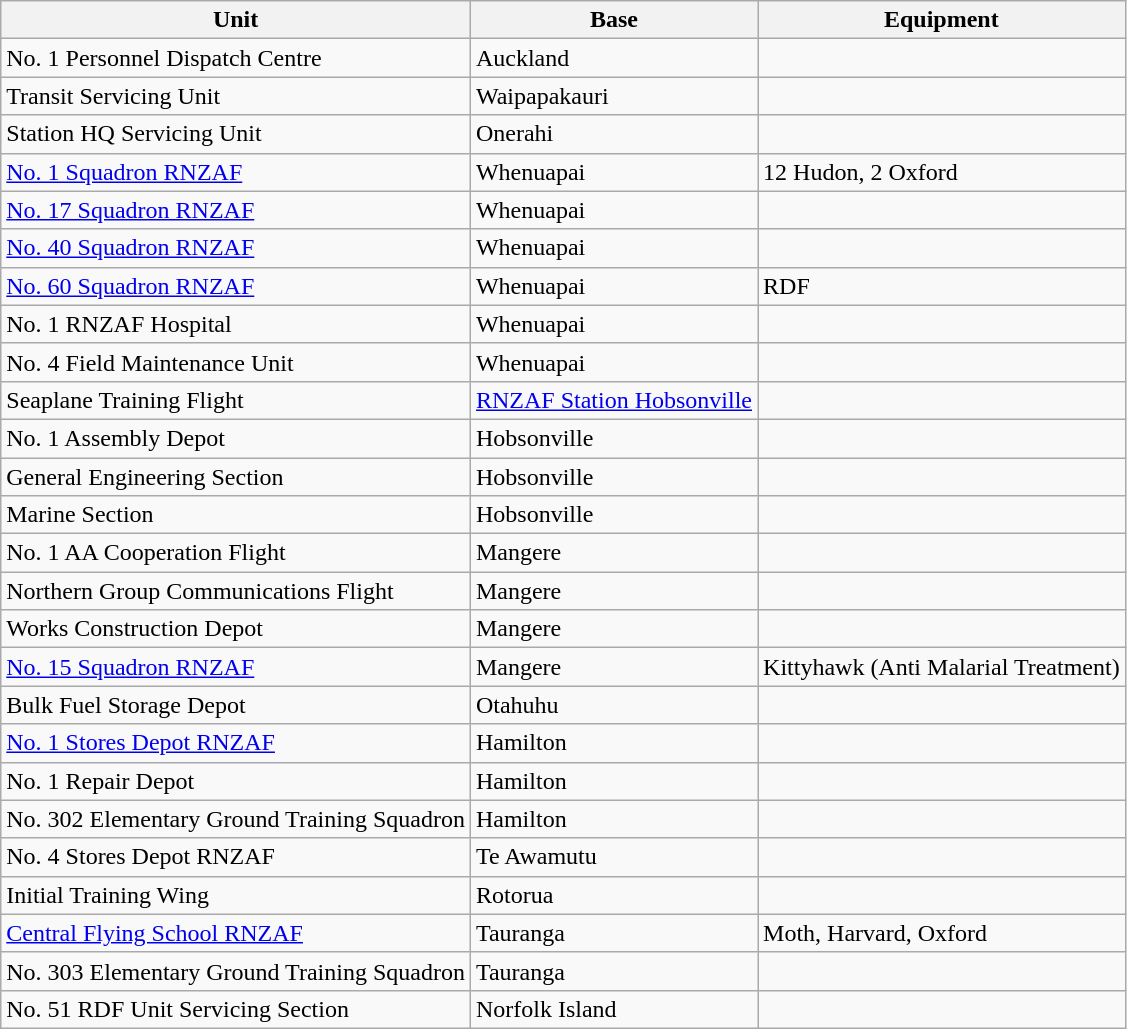<table class="wikitable">
<tr>
<th>Unit</th>
<th>Base</th>
<th>Equipment</th>
</tr>
<tr>
<td>No. 1 Personnel Dispatch Centre</td>
<td>Auckland</td>
<td></td>
</tr>
<tr>
<td>Transit Servicing Unit</td>
<td>Waipapakauri</td>
<td></td>
</tr>
<tr>
<td>Station HQ Servicing Unit</td>
<td>Onerahi</td>
<td></td>
</tr>
<tr>
<td><a href='#'>No. 1 Squadron RNZAF</a></td>
<td>Whenuapai</td>
<td>12 Hudon, 2 Oxford</td>
</tr>
<tr>
<td><a href='#'>No. 17 Squadron RNZAF</a></td>
<td>Whenuapai</td>
<td></td>
</tr>
<tr>
<td><a href='#'>No. 40 Squadron RNZAF</a></td>
<td>Whenuapai</td>
<td></td>
</tr>
<tr>
<td><a href='#'>No. 60 Squadron RNZAF</a></td>
<td>Whenuapai</td>
<td>RDF</td>
</tr>
<tr>
<td>No. 1 RNZAF Hospital</td>
<td>Whenuapai</td>
<td></td>
</tr>
<tr>
<td>No. 4 Field Maintenance Unit</td>
<td>Whenuapai</td>
<td></td>
</tr>
<tr>
<td>Seaplane Training Flight</td>
<td><a href='#'>RNZAF Station Hobsonville</a></td>
<td></td>
</tr>
<tr>
<td>No. 1 Assembly Depot</td>
<td>Hobsonville</td>
<td></td>
</tr>
<tr>
<td>General Engineering Section</td>
<td>Hobsonville</td>
<td></td>
</tr>
<tr>
<td>Marine Section</td>
<td>Hobsonville</td>
<td></td>
</tr>
<tr>
<td>No. 1 AA Cooperation Flight</td>
<td>Mangere</td>
<td></td>
</tr>
<tr>
<td>Northern Group Communications Flight</td>
<td>Mangere</td>
<td></td>
</tr>
<tr>
<td>Works Construction Depot</td>
<td>Mangere</td>
<td></td>
</tr>
<tr>
<td><a href='#'>No. 15 Squadron RNZAF</a></td>
<td>Mangere</td>
<td>Kittyhawk (Anti Malarial Treatment)</td>
</tr>
<tr>
<td>Bulk Fuel Storage Depot</td>
<td>Otahuhu</td>
<td></td>
</tr>
<tr>
<td><a href='#'>No. 1 Stores Depot RNZAF</a></td>
<td>Hamilton</td>
<td></td>
</tr>
<tr>
<td>No. 1 Repair Depot</td>
<td>Hamilton</td>
<td></td>
</tr>
<tr>
<td>No. 302 Elementary Ground Training Squadron</td>
<td>Hamilton</td>
<td></td>
</tr>
<tr>
<td>No. 4 Stores Depot RNZAF</td>
<td>Te Awamutu</td>
<td></td>
</tr>
<tr>
<td>Initial Training Wing</td>
<td>Rotorua</td>
<td></td>
</tr>
<tr>
<td><a href='#'>Central Flying School RNZAF</a></td>
<td>Tauranga</td>
<td>Moth, Harvard, Oxford</td>
</tr>
<tr>
<td>No. 303 Elementary Ground Training Squadron</td>
<td>Tauranga</td>
<td></td>
</tr>
<tr>
<td>No. 51 RDF Unit Servicing Section</td>
<td>Norfolk Island</td>
<td></td>
</tr>
</table>
